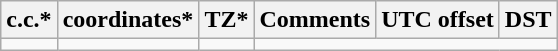<table class="wikitable sortable">
<tr>
<th>c.c.*</th>
<th>coordinates*</th>
<th>TZ*</th>
<th>Comments</th>
<th>UTC offset</th>
<th>DST</th>
</tr>
<tr --->
<td></td>
<td></td>
<td></td>
</tr>
</table>
